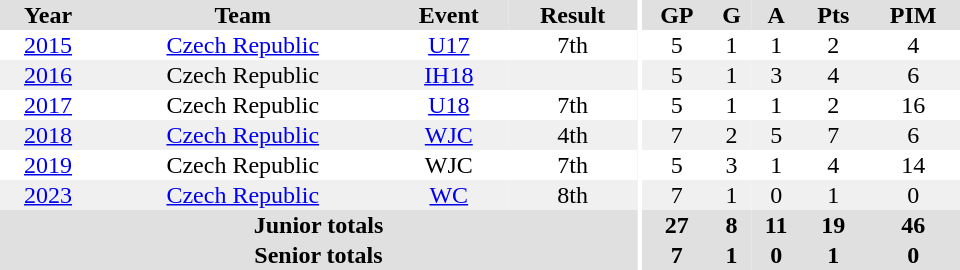<table border="0" cellpadding="1" cellspacing="0" ID="Table3" style="text-align:center; width:40em">
<tr ALIGN="center" bgcolor="#e0e0e0">
<th>Year</th>
<th>Team</th>
<th>Event</th>
<th>Result</th>
<th rowspan="102" bgcolor="#ffffff"></th>
<th>GP</th>
<th>G</th>
<th>A</th>
<th>Pts</th>
<th>PIM</th>
</tr>
<tr>
<td><a href='#'>2015</a></td>
<td><a href='#'>Czech Republic</a></td>
<td><a href='#'>U17</a></td>
<td>7th</td>
<td>5</td>
<td>1</td>
<td>1</td>
<td>2</td>
<td>4</td>
</tr>
<tr bgcolor="#f0f0f0">
<td><a href='#'>2016</a></td>
<td>Czech Republic</td>
<td><a href='#'>IH18</a></td>
<td></td>
<td>5</td>
<td>1</td>
<td>3</td>
<td>4</td>
<td>6</td>
</tr>
<tr>
<td><a href='#'>2017</a></td>
<td>Czech Republic</td>
<td><a href='#'>U18</a></td>
<td>7th</td>
<td>5</td>
<td>1</td>
<td>1</td>
<td>2</td>
<td>16</td>
</tr>
<tr bgcolor="#f0f0f0">
<td><a href='#'>2018</a></td>
<td><a href='#'>Czech Republic</a></td>
<td><a href='#'>WJC</a></td>
<td>4th</td>
<td>7</td>
<td>2</td>
<td>5</td>
<td>7</td>
<td>6</td>
</tr>
<tr>
<td><a href='#'>2019</a></td>
<td>Czech Republic</td>
<td>WJC</td>
<td>7th</td>
<td>5</td>
<td>3</td>
<td>1</td>
<td>4</td>
<td>14</td>
</tr>
<tr bgcolor="#f0f0f0">
<td><a href='#'>2023</a></td>
<td><a href='#'>Czech Republic</a></td>
<td><a href='#'>WC</a></td>
<td>8th</td>
<td>7</td>
<td>1</td>
<td>0</td>
<td>1</td>
<td>0</td>
</tr>
<tr bgcolor="#e0e0e0">
<th colspan="4">Junior totals</th>
<th>27</th>
<th>8</th>
<th>11</th>
<th>19</th>
<th>46</th>
</tr>
<tr bgcolor="#e0e0e0">
<th colspan="4">Senior totals</th>
<th>7</th>
<th>1</th>
<th>0</th>
<th>1</th>
<th>0</th>
</tr>
</table>
